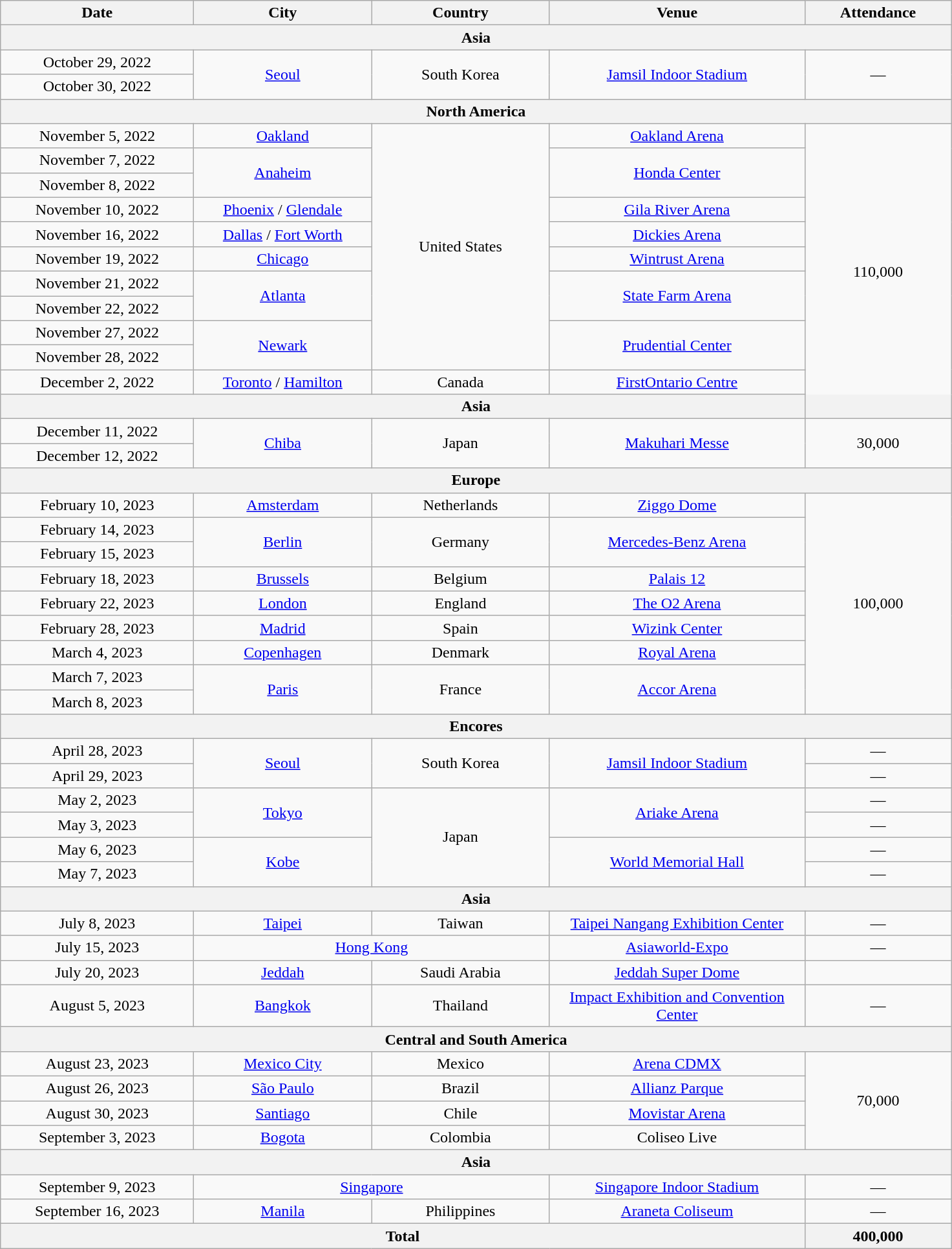<table class="wikitable plainrowheaders" style="text-align:center;">
<tr>
<th scope="col" style="width:12em;">Date</th>
<th scope="col" style="width:11em;">City</th>
<th scope="col" style="width:11em;">Country</th>
<th scope="col" style="width:16em;">Venue</th>
<th scope="col" style="width:9em;">Attendance</th>
</tr>
<tr>
<th colspan="5">Asia</th>
</tr>
<tr>
<td>October 29, 2022</td>
<td rowspan="2"><a href='#'>Seoul</a></td>
<td rowspan="2">South Korea</td>
<td rowspan="2"><a href='#'>Jamsil Indoor Stadium</a></td>
<td rowspan="2">—</td>
</tr>
<tr>
<td>October 30, 2022</td>
</tr>
<tr>
<th colspan="5">North America</th>
</tr>
<tr>
<td>November 5, 2022</td>
<td><a href='#'>Oakland</a></td>
<td rowspan="10">United States</td>
<td><a href='#'>Oakland Arena</a></td>
<td rowspan="12">110,000</td>
</tr>
<tr>
<td>November 7, 2022</td>
<td rowspan="2"><a href='#'>Anaheim</a></td>
<td rowspan="2"><a href='#'>Honda Center</a></td>
</tr>
<tr>
<td>November 8, 2022</td>
</tr>
<tr>
<td>November 10, 2022</td>
<td><a href='#'>Phoenix</a> / <a href='#'>Glendale</a></td>
<td><a href='#'>Gila River Arena</a></td>
</tr>
<tr>
<td>November 16, 2022</td>
<td><a href='#'>Dallas</a> / <a href='#'>Fort Worth</a></td>
<td><a href='#'>Dickies Arena</a></td>
</tr>
<tr>
<td>November 19, 2022</td>
<td><a href='#'>Chicago</a></td>
<td><a href='#'>Wintrust Arena</a></td>
</tr>
<tr>
<td>November 21, 2022</td>
<td rowspan="2"><a href='#'>Atlanta</a></td>
<td rowspan="2"><a href='#'>State Farm Arena</a></td>
</tr>
<tr>
<td>November 22, 2022</td>
</tr>
<tr>
<td>November 27, 2022</td>
<td rowspan="2"><a href='#'>Newark</a></td>
<td rowspan="2"><a href='#'>Prudential Center</a></td>
</tr>
<tr>
<td>November 28, 2022</td>
</tr>
<tr>
<td>December 2, 2022</td>
<td><a href='#'>Toronto</a> / <a href='#'>Hamilton</a></td>
<td>Canada</td>
<td><a href='#'>FirstOntario Centre</a></td>
</tr>
<tr>
<th colspan="5">Asia</th>
</tr>
<tr>
<td>December 11, 2022</td>
<td rowspan="2"><a href='#'>Chiba</a></td>
<td rowspan="2">Japan</td>
<td rowspan="2"><a href='#'>Makuhari Messe</a></td>
<td rowspan="2">30,000</td>
</tr>
<tr>
<td>December 12, 2022</td>
</tr>
<tr>
<th colspan="5"><strong>Europe</strong></th>
</tr>
<tr>
<td>February 10, 2023</td>
<td><a href='#'>Amsterdam</a></td>
<td>Netherlands</td>
<td><a href='#'>Ziggo Dome</a></td>
<td rowspan="9">100,000</td>
</tr>
<tr>
<td>February 14, 2023</td>
<td rowspan="2"><a href='#'>Berlin</a></td>
<td rowspan="2">Germany</td>
<td rowspan="2"><a href='#'>Mercedes-Benz Arena</a></td>
</tr>
<tr>
<td>February 15, 2023</td>
</tr>
<tr>
<td>February 18, 2023</td>
<td><a href='#'>Brussels</a></td>
<td>Belgium</td>
<td><a href='#'>Palais 12</a></td>
</tr>
<tr>
<td>February 22, 2023</td>
<td><a href='#'>London</a></td>
<td>England</td>
<td><a href='#'>The O2 Arena</a></td>
</tr>
<tr>
<td>February 28, 2023</td>
<td><a href='#'>Madrid</a></td>
<td>Spain</td>
<td><a href='#'>Wizink Center</a></td>
</tr>
<tr>
<td>March 4, 2023</td>
<td><a href='#'>Copenhagen</a></td>
<td>Denmark</td>
<td><a href='#'>Royal Arena</a></td>
</tr>
<tr>
<td>March 7, 2023</td>
<td rowspan="2"><a href='#'>Paris</a></td>
<td rowspan="2">France</td>
<td rowspan="2"><a href='#'>Accor Arena</a></td>
</tr>
<tr>
<td>March 8, 2023</td>
</tr>
<tr>
<th colspan="5">Encores</th>
</tr>
<tr>
<td>April 28, 2023</td>
<td rowspan="2"><a href='#'>Seoul</a></td>
<td rowspan="2">South Korea</td>
<td rowspan="2"><a href='#'>Jamsil Indoor Stadium</a></td>
<td>—</td>
</tr>
<tr>
<td>April 29, 2023</td>
<td>—</td>
</tr>
<tr>
<td>May 2, 2023</td>
<td rowspan="2"><a href='#'>Tokyo</a></td>
<td rowspan="4">Japan</td>
<td rowspan="2"><a href='#'>Ariake Arena</a></td>
<td>—</td>
</tr>
<tr>
<td>May 3, 2023</td>
<td>—</td>
</tr>
<tr>
<td>May 6, 2023</td>
<td rowspan="2"><a href='#'>Kobe</a></td>
<td rowspan="2"><a href='#'>World Memorial Hall</a></td>
<td>—</td>
</tr>
<tr>
<td>May 7, 2023</td>
<td>—</td>
</tr>
<tr>
<th colspan="5">Asia</th>
</tr>
<tr>
<td>July 8, 2023</td>
<td><a href='#'>Taipei</a></td>
<td>Taiwan</td>
<td><a href='#'>Taipei Nangang Exhibition Center</a></td>
<td>—</td>
</tr>
<tr>
<td>July 15, 2023</td>
<td colspan="2"><a href='#'>Hong Kong</a></td>
<td><a href='#'>Asiaworld-Expo</a></td>
<td>—</td>
</tr>
<tr>
<td>July 20, 2023</td>
<td><a href='#'>Jeddah</a></td>
<td>Saudi Arabia</td>
<td><a href='#'>Jeddah Super Dome</a></td>
<td></td>
</tr>
<tr>
<td>August 5, 2023</td>
<td><a href='#'>Bangkok</a></td>
<td>Thailand</td>
<td><a href='#'>Impact Exhibition and Convention Center</a></td>
<td>—</td>
</tr>
<tr>
<th colspan="5">Central and South America</th>
</tr>
<tr>
<td>August 23, 2023</td>
<td><a href='#'>Mexico City</a></td>
<td>Mexico</td>
<td><a href='#'>Arena CDMX</a></td>
<td rowspan="4">70,000</td>
</tr>
<tr>
<td>August 26, 2023</td>
<td><a href='#'>São Paulo</a></td>
<td>Brazil</td>
<td><a href='#'>Allianz Parque</a></td>
</tr>
<tr>
<td>August 30, 2023</td>
<td><a href='#'>Santiago</a></td>
<td>Chile</td>
<td><a href='#'>Movistar Arena</a></td>
</tr>
<tr>
<td>September 3, 2023</td>
<td><a href='#'>Bogota</a></td>
<td>Colombia</td>
<td>Coliseo Live</td>
</tr>
<tr>
<th colspan="5">Asia</th>
</tr>
<tr>
<td>September 9, 2023</td>
<td colspan="2"><a href='#'>Singapore</a></td>
<td><a href='#'>Singapore Indoor Stadium</a></td>
<td>—</td>
</tr>
<tr>
<td>September 16, 2023</td>
<td><a href='#'>Manila</a></td>
<td>Philippines</td>
<td><a href='#'>Araneta Coliseum</a></td>
<td>—</td>
</tr>
<tr>
<th colspan="4">Total</th>
<th>400,000</th>
</tr>
</table>
